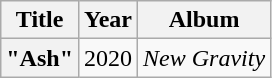<table class="wikitable plainrowheaders" style="text-align:center">
<tr>
<th scope="col">Title</th>
<th scope="col">Year</th>
<th scope="col">Album</th>
</tr>
<tr>
<th scope="row">"Ash"<br></th>
<td>2020</td>
<td><em>New Gravity</em></td>
</tr>
</table>
